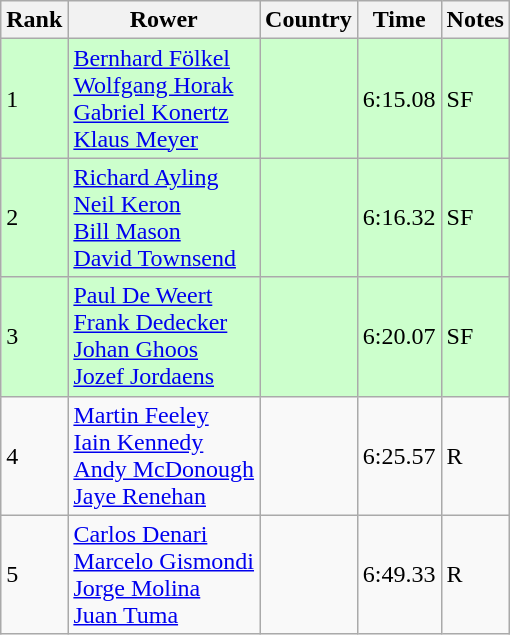<table class="wikitable">
<tr>
<th>Rank</th>
<th>Rower</th>
<th>Country</th>
<th>Time</th>
<th>Notes</th>
</tr>
<tr bgcolor=ccffcc>
<td>1</td>
<td><a href='#'>Bernhard Fölkel</a><br> <a href='#'>Wolfgang Horak</a><br><a href='#'>Gabriel Konertz</a> <br><a href='#'>Klaus Meyer</a></td>
<td></td>
<td>6:15.08</td>
<td>SF</td>
</tr>
<tr bgcolor=ccffcc>
<td>2</td>
<td><a href='#'>Richard Ayling</a><br> <a href='#'>Neil Keron</a><br><a href='#'>Bill Mason</a> <br><a href='#'>David Townsend</a></td>
<td></td>
<td>6:16.32</td>
<td>SF</td>
</tr>
<tr bgcolor=ccffcc>
<td>3</td>
<td><a href='#'>Paul De Weert</a><br> <a href='#'>Frank Dedecker</a> <br><a href='#'>Johan Ghoos</a><br><a href='#'>Jozef Jordaens</a></td>
<td></td>
<td>6:20.07</td>
<td>SF</td>
</tr>
<tr>
<td>4</td>
<td><a href='#'>Martin Feeley</a><br><a href='#'>Iain Kennedy</a><br><a href='#'>Andy McDonough</a> <br><a href='#'>Jaye Renehan</a></td>
<td></td>
<td>6:25.57</td>
<td>R</td>
</tr>
<tr>
<td>5</td>
<td><a href='#'>Carlos Denari</a><br><a href='#'>Marcelo Gismondi</a><br><a href='#'>Jorge Molina</a><br><a href='#'>Juan Tuma</a></td>
<td></td>
<td>6:49.33</td>
<td>R</td>
</tr>
</table>
